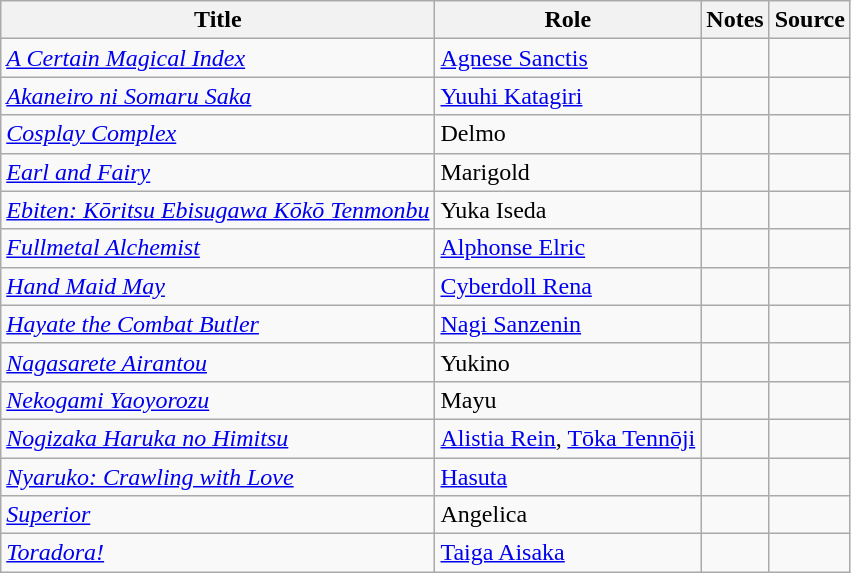<table class="wikitable sortable plainrowheaders">
<tr>
<th>Title</th>
<th>Role</th>
<th class="unsortable">Notes</th>
<th class="unsortable">Source</th>
</tr>
<tr>
<td><em><a href='#'>A Certain Magical Index</a></em></td>
<td><a href='#'>Agnese Sanctis</a></td>
<td></td>
<td></td>
</tr>
<tr>
<td><em><a href='#'>Akaneiro ni Somaru Saka</a></em></td>
<td><a href='#'>Yuuhi Katagiri</a></td>
<td></td>
<td></td>
</tr>
<tr>
<td><em><a href='#'>Cosplay Complex</a></em></td>
<td>Delmo</td>
<td></td>
<td></td>
</tr>
<tr>
<td><em><a href='#'>Earl and Fairy</a></em></td>
<td>Marigold</td>
<td></td>
<td></td>
</tr>
<tr>
<td><em><a href='#'>Ebiten: Kōritsu Ebisugawa Kōkō Tenmonbu</a></em></td>
<td>Yuka Iseda</td>
<td></td>
<td></td>
</tr>
<tr>
<td><em><a href='#'>Fullmetal Alchemist</a></em></td>
<td><a href='#'>Alphonse Elric</a></td>
<td></td>
<td></td>
</tr>
<tr>
<td><em><a href='#'>Hand Maid May</a></em></td>
<td><a href='#'>Cyberdoll Rena</a></td>
<td></td>
<td></td>
</tr>
<tr>
<td><em><a href='#'>Hayate the Combat Butler</a></em></td>
<td><a href='#'>Nagi Sanzenin</a></td>
<td></td>
<td></td>
</tr>
<tr>
<td><em><a href='#'>Nagasarete Airantou</a></em></td>
<td>Yukino</td>
<td></td>
<td></td>
</tr>
<tr>
<td><em><a href='#'>Nekogami Yaoyorozu</a></em></td>
<td>Mayu</td>
<td></td>
<td></td>
</tr>
<tr>
<td><em><a href='#'>Nogizaka Haruka no Himitsu</a></em></td>
<td><a href='#'>Alistia Rein</a>, <a href='#'>Tōka Tennōji</a></td>
<td></td>
<td></td>
</tr>
<tr>
<td><em><a href='#'>Nyaruko: Crawling with Love</a></em></td>
<td><a href='#'>Hasuta</a></td>
<td></td>
<td></td>
</tr>
<tr>
<td><em><a href='#'>Superior</a></em></td>
<td>Angelica</td>
<td></td>
<td></td>
</tr>
<tr>
<td><em><a href='#'>Toradora!</a></em></td>
<td><a href='#'>Taiga Aisaka</a></td>
<td></td>
<td></td>
</tr>
</table>
